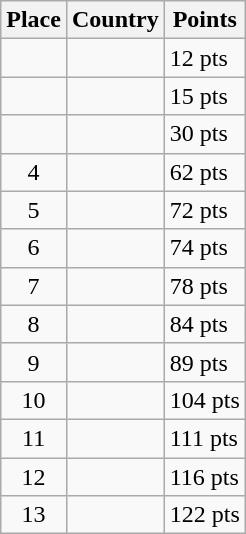<table class=wikitable>
<tr>
<th>Place</th>
<th>Country</th>
<th>Points</th>
</tr>
<tr>
<td align=center></td>
<td></td>
<td>12 pts</td>
</tr>
<tr>
<td align=center></td>
<td></td>
<td>15 pts</td>
</tr>
<tr>
<td align=center></td>
<td></td>
<td>30 pts</td>
</tr>
<tr>
<td align=center>4</td>
<td></td>
<td>62 pts</td>
</tr>
<tr>
<td align=center>5</td>
<td></td>
<td>72 pts</td>
</tr>
<tr>
<td align=center>6</td>
<td></td>
<td>74 pts</td>
</tr>
<tr>
<td align=center>7</td>
<td></td>
<td>78 pts</td>
</tr>
<tr>
<td align=center>8</td>
<td></td>
<td>84 pts</td>
</tr>
<tr>
<td align=center>9</td>
<td></td>
<td>89 pts</td>
</tr>
<tr>
<td align=center>10</td>
<td></td>
<td>104 pts</td>
</tr>
<tr>
<td align=center>11</td>
<td></td>
<td>111 pts</td>
</tr>
<tr>
<td align=center>12</td>
<td></td>
<td>116 pts</td>
</tr>
<tr>
<td align=center>13</td>
<td></td>
<td>122 pts</td>
</tr>
</table>
